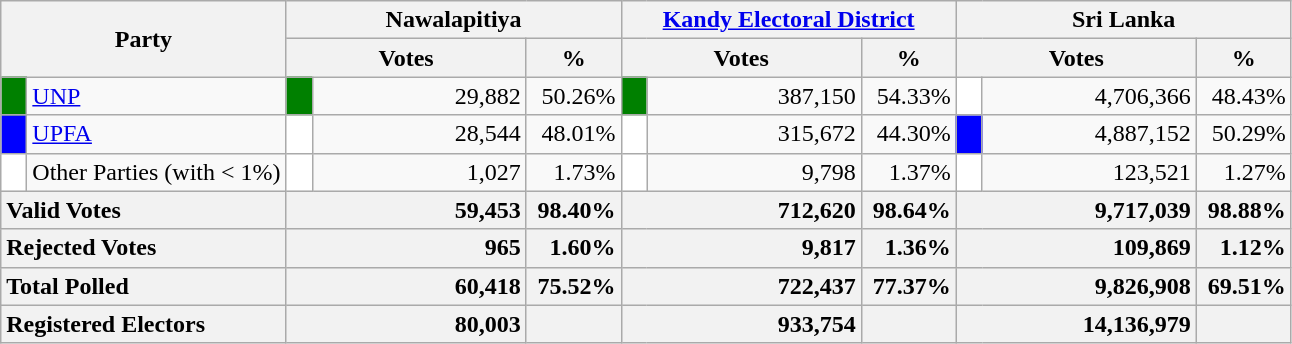<table class="wikitable">
<tr>
<th colspan="2" width="144px"rowspan="2">Party</th>
<th colspan="3" width="216px">Nawalapitiya</th>
<th colspan="3" width="216px"><a href='#'>Kandy Electoral District</a></th>
<th colspan="3" width="216px">Sri Lanka</th>
</tr>
<tr>
<th colspan="2" width="144px">Votes</th>
<th>%</th>
<th colspan="2" width="144px">Votes</th>
<th>%</th>
<th colspan="2" width="144px">Votes</th>
<th>%</th>
</tr>
<tr>
<td style="background-color:green;" width="10px"></td>
<td style="text-align:left;"><a href='#'>UNP</a></td>
<td style="background-color:green;" width="10px"></td>
<td style="text-align:right;">29,882</td>
<td style="text-align:right;">50.26%</td>
<td style="background-color:green;" width="10px"></td>
<td style="text-align:right;">387,150</td>
<td style="text-align:right;">54.33%</td>
<td style="background-color:white;" width="10px"></td>
<td style="text-align:right;">4,706,366</td>
<td style="text-align:right;">48.43%</td>
</tr>
<tr>
<td style="background-color:blue;" width="10px"></td>
<td style="text-align:left;"><a href='#'>UPFA</a></td>
<td style="background-color:white;" width="10px"></td>
<td style="text-align:right;">28,544</td>
<td style="text-align:right;">48.01%</td>
<td style="background-color:white;" width="10px"></td>
<td style="text-align:right;">315,672</td>
<td style="text-align:right;">44.30%</td>
<td style="background-color:blue;" width="10px"></td>
<td style="text-align:right;">4,887,152</td>
<td style="text-align:right;">50.29%</td>
</tr>
<tr>
<td style="background-color:white;" width="10px"></td>
<td style="text-align:left;">Other Parties (with < 1%)</td>
<td style="background-color:white;" width="10px"></td>
<td style="text-align:right;">1,027</td>
<td style="text-align:right;">1.73%</td>
<td style="background-color:white;" width="10px"></td>
<td style="text-align:right;">9,798</td>
<td style="text-align:right;">1.37%</td>
<td style="background-color:white;" width="10px"></td>
<td style="text-align:right;">123,521</td>
<td style="text-align:right;">1.27%</td>
</tr>
<tr>
<th colspan="2" width="144px"style="text-align:left;">Valid Votes</th>
<th style="text-align:right;"colspan="2" width="144px">59,453</th>
<th style="text-align:right;">98.40%</th>
<th style="text-align:right;"colspan="2" width="144px">712,620</th>
<th style="text-align:right;">98.64%</th>
<th style="text-align:right;"colspan="2" width="144px">9,717,039</th>
<th style="text-align:right;">98.88%</th>
</tr>
<tr>
<th colspan="2" width="144px"style="text-align:left;">Rejected Votes</th>
<th style="text-align:right;"colspan="2" width="144px">965</th>
<th style="text-align:right;">1.60%</th>
<th style="text-align:right;"colspan="2" width="144px">9,817</th>
<th style="text-align:right;">1.36%</th>
<th style="text-align:right;"colspan="2" width="144px">109,869</th>
<th style="text-align:right;">1.12%</th>
</tr>
<tr>
<th colspan="2" width="144px"style="text-align:left;">Total Polled</th>
<th style="text-align:right;"colspan="2" width="144px">60,418</th>
<th style="text-align:right;">75.52%</th>
<th style="text-align:right;"colspan="2" width="144px">722,437</th>
<th style="text-align:right;">77.37%</th>
<th style="text-align:right;"colspan="2" width="144px">9,826,908</th>
<th style="text-align:right;">69.51%</th>
</tr>
<tr>
<th colspan="2" width="144px"style="text-align:left;">Registered Electors</th>
<th style="text-align:right;"colspan="2" width="144px">80,003</th>
<th></th>
<th style="text-align:right;"colspan="2" width="144px">933,754</th>
<th></th>
<th style="text-align:right;"colspan="2" width="144px">14,136,979</th>
<th></th>
</tr>
</table>
